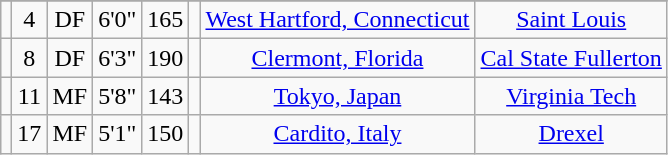<table class="wikitable sortable" border="1" style="text-align: center;">
<tr align=center>
</tr>
<tr>
<td></td>
<td>4</td>
<td>DF</td>
<td>6'0"</td>
<td>165</td>
<td></td>
<td><a href='#'>West Hartford, Connecticut</a></td>
<td><a href='#'>Saint Louis</a></td>
</tr>
<tr>
<td></td>
<td>8</td>
<td>DF</td>
<td>6'3"</td>
<td>190</td>
<td></td>
<td><a href='#'>Clermont, Florida</a></td>
<td><a href='#'>Cal State Fullerton</a></td>
</tr>
<tr>
<td></td>
<td>11</td>
<td>MF</td>
<td>5'8"</td>
<td>143</td>
<td></td>
<td><a href='#'>Tokyo, Japan</a></td>
<td><a href='#'>Virginia Tech</a></td>
</tr>
<tr>
<td></td>
<td>17</td>
<td>MF</td>
<td>5'1"</td>
<td>150</td>
<td></td>
<td><a href='#'>Cardito, Italy</a></td>
<td><a href='#'>Drexel</a></td>
</tr>
</table>
